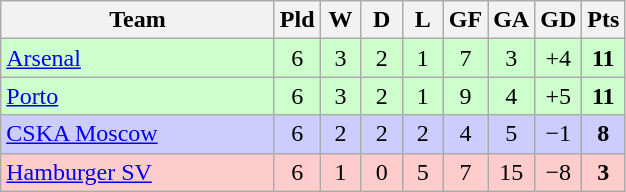<table class="wikitable" style="text-align: center;">
<tr>
<th width="175">Team</th>
<th width="20">Pld</th>
<th width="20">W</th>
<th width="20">D</th>
<th width="20">L</th>
<th width="20">GF</th>
<th width="20">GA</th>
<th width="20">GD</th>
<th width="20">Pts</th>
</tr>
<tr bgcolor=#ccffcc>
<td align=left> <a href='#'>Arsenal</a></td>
<td>6</td>
<td>3</td>
<td>2</td>
<td>1</td>
<td>7</td>
<td>3</td>
<td>+4</td>
<td><strong>11</strong></td>
</tr>
<tr bgcolor=#ccffcc>
<td align=left> <a href='#'>Porto</a></td>
<td>6</td>
<td>3</td>
<td>2</td>
<td>1</td>
<td>9</td>
<td>4</td>
<td>+5</td>
<td><strong>11</strong></td>
</tr>
<tr bgcolor=#ccccff>
<td align=left> <a href='#'>CSKA Moscow</a></td>
<td>6</td>
<td>2</td>
<td>2</td>
<td>2</td>
<td>4</td>
<td>5</td>
<td>−1</td>
<td><strong>8</strong></td>
</tr>
<tr bgcolor=#ffcccc>
<td align=left> <a href='#'>Hamburger SV</a></td>
<td>6</td>
<td>1</td>
<td>0</td>
<td>5</td>
<td>7</td>
<td>15</td>
<td>−8</td>
<td><strong>3</strong></td>
</tr>
</table>
